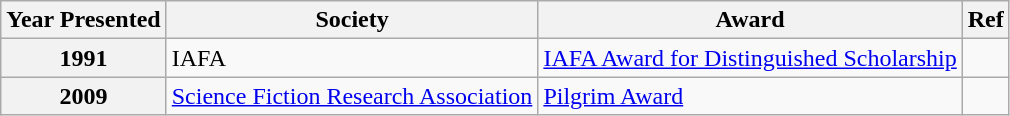<table class="wikitable">
<tr>
<th>Year Presented</th>
<th>Society</th>
<th>Award</th>
<th>Ref</th>
</tr>
<tr>
<th>1991</th>
<td>IAFA</td>
<td><a href='#'>IAFA Award for Distinguished Scholarship</a></td>
<td></td>
</tr>
<tr>
<th>2009</th>
<td><a href='#'>Science Fiction Research Association</a></td>
<td><a href='#'>Pilgrim Award</a></td>
<td></td>
</tr>
</table>
